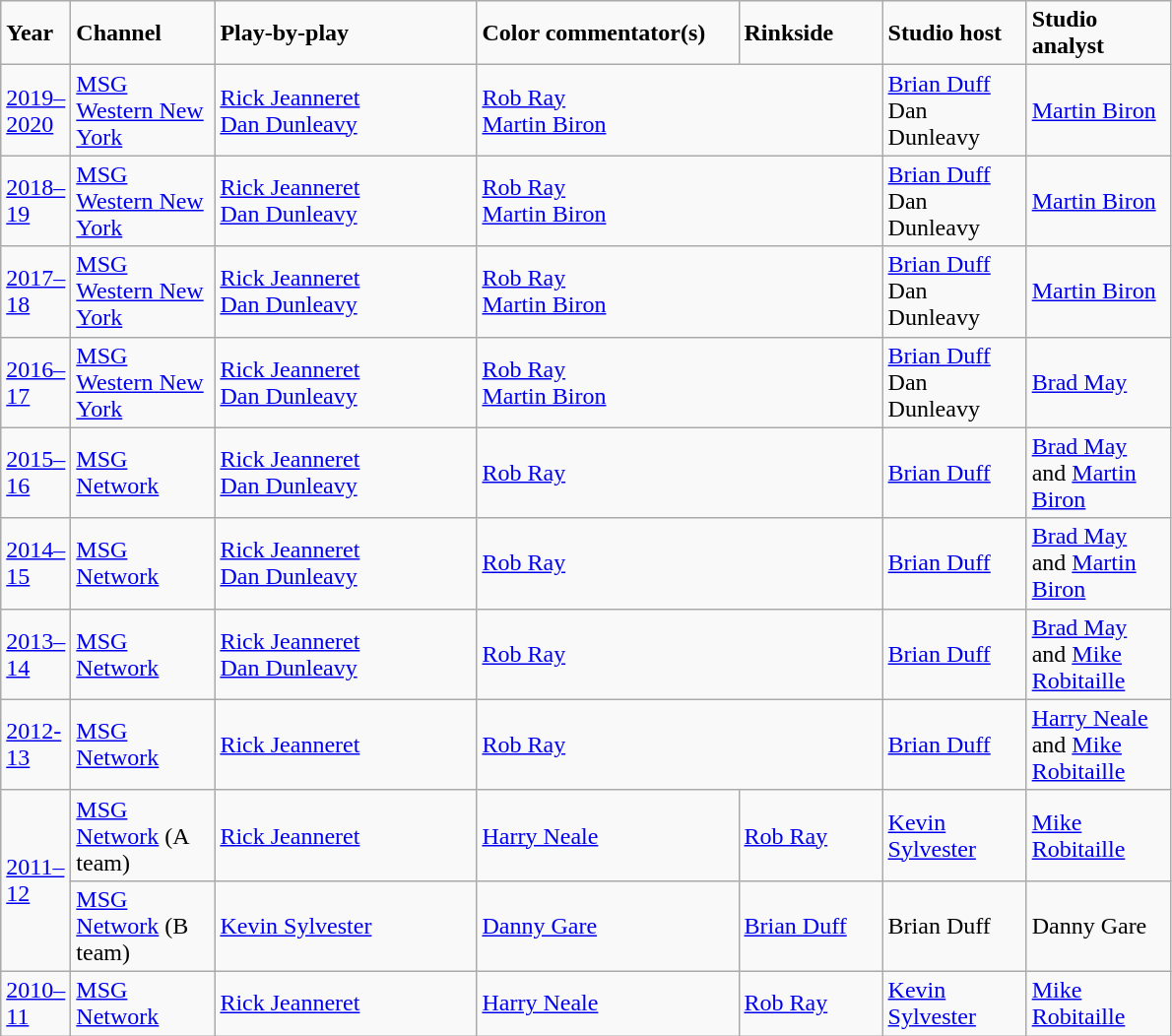<table class="wikitable">
<tr>
<td width="40"><strong>Year</strong></td>
<td width="90"><strong>Channel</strong></td>
<td width="170"><strong>Play-by-play</strong></td>
<td width="170"><strong>Color commentator(s)</strong></td>
<td width="90"><strong>Rinkside</strong></td>
<td width="90"><strong>Studio host</strong></td>
<td width="90"><strong>Studio analyst</strong></td>
</tr>
<tr>
<td><a href='#'>2019–2020</a></td>
<td><a href='#'>MSG Western New York</a></td>
<td><a href='#'>Rick Jeanneret</a><br><a href='#'>Dan Dunleavy</a></td>
<td colspan=2><a href='#'>Rob Ray</a><br><a href='#'>Martin Biron</a></td>
<td><a href='#'>Brian Duff</a><br>Dan Dunleavy</td>
<td><a href='#'>Martin Biron</a></td>
</tr>
<tr>
<td><a href='#'>2018–19</a></td>
<td><a href='#'>MSG Western New York</a></td>
<td><a href='#'>Rick Jeanneret</a><br><a href='#'>Dan Dunleavy</a></td>
<td colspan=2><a href='#'>Rob Ray</a><br><a href='#'>Martin Biron</a></td>
<td><a href='#'>Brian Duff</a><br>Dan Dunleavy</td>
<td><a href='#'>Martin Biron</a></td>
</tr>
<tr>
<td><a href='#'>2017–18</a></td>
<td><a href='#'>MSG Western New York</a></td>
<td><a href='#'>Rick Jeanneret</a><br><a href='#'>Dan Dunleavy</a></td>
<td colspan=2><a href='#'>Rob Ray</a><br><a href='#'>Martin Biron</a></td>
<td><a href='#'>Brian Duff</a><br>Dan Dunleavy</td>
<td><a href='#'>Martin Biron</a></td>
</tr>
<tr>
<td><a href='#'>2016–17</a></td>
<td><a href='#'>MSG Western New York</a></td>
<td><a href='#'>Rick Jeanneret</a><br><a href='#'>Dan Dunleavy</a></td>
<td colspan=2><a href='#'>Rob Ray</a><br><a href='#'>Martin Biron</a></td>
<td><a href='#'>Brian Duff</a><br>Dan Dunleavy</td>
<td><a href='#'>Brad May</a></td>
</tr>
<tr>
<td><a href='#'>2015–16</a></td>
<td><a href='#'>MSG Network</a></td>
<td><a href='#'>Rick Jeanneret</a><br><a href='#'>Dan Dunleavy</a></td>
<td colspan=2><a href='#'>Rob Ray</a></td>
<td><a href='#'>Brian Duff</a></td>
<td><a href='#'>Brad May</a> and <a href='#'>Martin Biron</a></td>
</tr>
<tr>
<td><a href='#'>2014–15</a></td>
<td><a href='#'>MSG Network</a></td>
<td><a href='#'>Rick Jeanneret</a><br><a href='#'>Dan Dunleavy</a></td>
<td colspan=2><a href='#'>Rob Ray</a></td>
<td><a href='#'>Brian Duff</a></td>
<td><a href='#'>Brad May</a> and <a href='#'>Martin Biron</a></td>
</tr>
<tr>
<td><a href='#'>2013–14</a></td>
<td><a href='#'>MSG Network</a></td>
<td><a href='#'>Rick Jeanneret</a><br><a href='#'>Dan Dunleavy</a></td>
<td colspan=2><a href='#'>Rob Ray</a></td>
<td><a href='#'>Brian Duff</a></td>
<td><a href='#'>Brad May</a> and <a href='#'>Mike Robitaille</a></td>
</tr>
<tr>
<td><a href='#'>2012-13</a></td>
<td><a href='#'>MSG Network</a></td>
<td><a href='#'>Rick Jeanneret</a></td>
<td colspan=2><a href='#'>Rob Ray</a></td>
<td><a href='#'>Brian Duff</a></td>
<td><a href='#'>Harry Neale</a> and <a href='#'>Mike Robitaille</a></td>
</tr>
<tr>
<td rowspan=2><a href='#'>2011–12</a></td>
<td><a href='#'>MSG Network</a> (A team)</td>
<td><a href='#'>Rick Jeanneret</a></td>
<td><a href='#'>Harry Neale</a></td>
<td><a href='#'>Rob Ray</a></td>
<td><a href='#'>Kevin Sylvester</a></td>
<td><a href='#'>Mike Robitaille</a></td>
</tr>
<tr>
<td><a href='#'>MSG Network</a> (B team)</td>
<td><a href='#'>Kevin Sylvester</a></td>
<td><a href='#'>Danny Gare</a></td>
<td><a href='#'>Brian Duff</a></td>
<td>Brian Duff</td>
<td>Danny Gare</td>
</tr>
<tr>
<td><a href='#'>2010–11</a></td>
<td><a href='#'>MSG Network</a></td>
<td><a href='#'>Rick Jeanneret</a></td>
<td><a href='#'>Harry Neale</a></td>
<td><a href='#'>Rob Ray</a></td>
<td><a href='#'>Kevin Sylvester</a></td>
<td><a href='#'>Mike Robitaille</a></td>
</tr>
</table>
